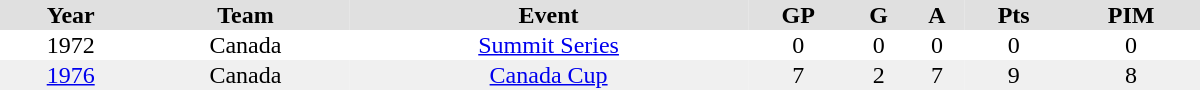<table border="0" cellpadding="1" cellspacing="0" style="text-align:center; width:50em">
<tr bgcolor="#e0e0e0">
<th>Year</th>
<th>Team</th>
<th>Event</th>
<th>GP</th>
<th>G</th>
<th>A</th>
<th>Pts</th>
<th>PIM</th>
</tr>
<tr>
<td>1972</td>
<td>Canada</td>
<td><a href='#'>Summit Series</a></td>
<td>0</td>
<td>0</td>
<td>0</td>
<td>0</td>
<td>0</td>
</tr>
<tr bgcolor="#f0f0f0">
<td><a href='#'>1976</a></td>
<td>Canada</td>
<td><a href='#'>Canada Cup</a></td>
<td>7</td>
<td>2</td>
<td>7</td>
<td>9</td>
<td>8</td>
</tr>
</table>
